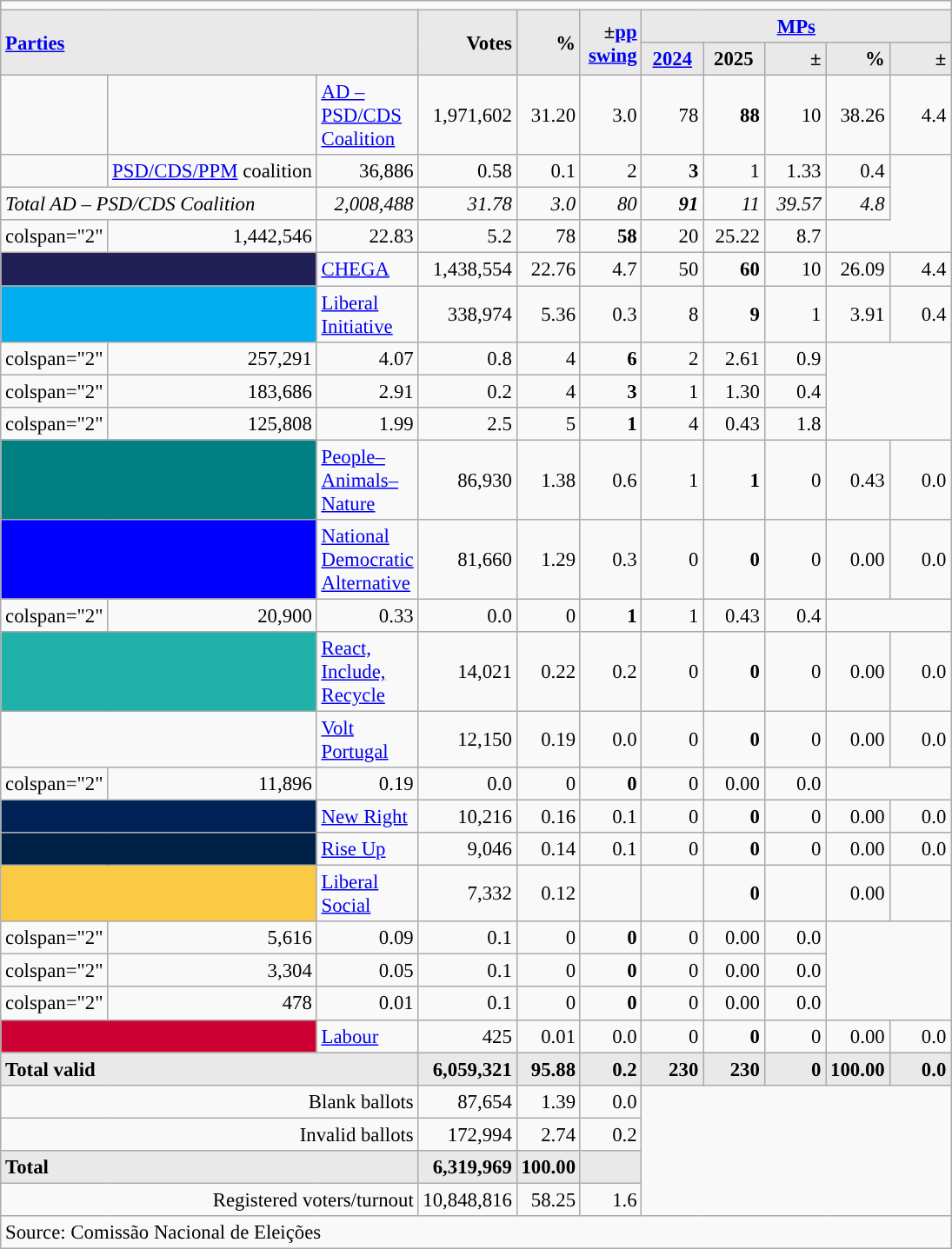<table class="wikitable" style="text-align:right; font-size:95%;">
<tr>
<td colspan="11"></td>
</tr>
<tr>
<th rowspan="2" colspan="3" style="background:#e9e9e9; text-align:left;" alignleft><a href='#'>Parties</a></th>
<th rowspan="2" style="background:#e9e9e9; text-align:right;">Votes</th>
<th rowspan="2" style="background:#e9e9e9; text-align:right;">%</th>
<th rowspan="2" style="background:#e9e9e9; text-align:right;">±<a href='#'>pp</a> <a href='#'>swing</a></th>
<th colspan="5" style="background:#e9e9e9; text-align:center;"><a href='#'>MPs</a></th>
</tr>
<tr style="background-color:#E9E9E9">
<th style="background-color:#E9E9E9;text-align:center;"><a href='#'>2024</a></th>
<th style="background-color:#E9E9E9;text-align:center;">2025</th>
<th style="background:#e9e9e9; text-align:right;">±</th>
<th style="background:#e9e9e9; text-align:right;">%</th>
<th style="background:#e9e9e9; text-align:right;">±</th>
</tr>
<tr>
<td style="background-color:"></td>
<td bgcolor=></td>
<td align="left"><a href='#'>AD – PSD/CDS Coalition</a> </td>
<td>1,971,602</td>
<td>31.20</td>
<td>3.0</td>
<td>78</td>
<td><strong>88</strong></td>
<td>10</td>
<td>38.26</td>
<td>4.4</td>
</tr>
<tr>
<td></td>
<td align=left><a href='#'>PSD/CDS/PPM</a> coalition </td>
<td>36,886</td>
<td>0.58</td>
<td>0.1</td>
<td>2</td>
<td><strong>3</strong></td>
<td>1</td>
<td>1.33</td>
<td>0.4</td>
</tr>
<tr>
<td style="text-align:left;" colspan="2"><em>Total AD – PSD/CDS Coalition</em></td>
<td width="65" align="right"><em>2,008,488</em></td>
<td width="40" align="right"><em>31.78</em></td>
<td width="40" align="right"><em>3.0</em></td>
<td width="40" align="right"><em>80</em></td>
<td width="40" align="right"><strong><em>91</em></strong></td>
<td width="40" align="right"><em>11</em></td>
<td width="40" align="right"><em>39.57</em></td>
<td width="40" align="right"><em>4.8</em></td>
</tr>
<tr>
<td>colspan="2" </td>
<td>1,442,546</td>
<td>22.83</td>
<td>5.2</td>
<td>78</td>
<td><strong>58</strong></td>
<td>20</td>
<td>25.22</td>
<td>8.7</td>
</tr>
<tr>
<td colspan="2" style="width: 10px" bgcolor="#202056" align="center"></td>
<td align="left"><a href='#'>CHEGA</a></td>
<td>1,438,554</td>
<td>22.76</td>
<td>4.7</td>
<td>50</td>
<td><strong>60</strong></td>
<td>10</td>
<td>26.09</td>
<td>4.4</td>
</tr>
<tr>
<td colspan="2" style="width: 10px" bgcolor="#00ADEF" align="center"></td>
<td align="left"><a href='#'>Liberal Initiative</a></td>
<td>338,974</td>
<td>5.36</td>
<td>0.3</td>
<td>8</td>
<td><strong>9</strong></td>
<td>1</td>
<td>3.91</td>
<td>0.4</td>
</tr>
<tr>
<td>colspan="2" </td>
<td>257,291</td>
<td>4.07</td>
<td>0.8</td>
<td>4</td>
<td><strong>6</strong></td>
<td>2</td>
<td>2.61</td>
<td>0.9</td>
</tr>
<tr>
<td>colspan="2" </td>
<td>183,686</td>
<td>2.91</td>
<td>0.2</td>
<td>4</td>
<td><strong>3</strong></td>
<td>1</td>
<td>1.30</td>
<td>0.4</td>
</tr>
<tr>
<td>colspan="2" </td>
<td>125,808</td>
<td>1.99</td>
<td>2.5</td>
<td>5</td>
<td><strong>1</strong></td>
<td>4</td>
<td>0.43</td>
<td>1.8</td>
</tr>
<tr>
<td colspan="2" style="width: 10px" bgcolor="teal" align="center"></td>
<td align="left"><a href='#'>People–Animals–Nature</a></td>
<td>86,930</td>
<td>1.38</td>
<td>0.6</td>
<td>1</td>
<td><strong>1</strong></td>
<td>0</td>
<td>0.43</td>
<td>0.0</td>
</tr>
<tr>
<td colspan="2" style="width: 10px" bgcolor="blue" align="center"></td>
<td align="left"><a href='#'>National Democratic Alternative</a></td>
<td>81,660</td>
<td>1.29</td>
<td>0.3</td>
<td>0</td>
<td><strong>0</strong></td>
<td>0</td>
<td>0.00</td>
<td>0.0</td>
</tr>
<tr>
<td>colspan="2" </td>
<td>20,900</td>
<td>0.33</td>
<td>0.0</td>
<td>0</td>
<td><strong>1</strong></td>
<td>1</td>
<td>0.43</td>
<td>0.4</td>
</tr>
<tr>
<td colspan="2" style="width: 10px" bgcolor="LightSeaGreen" align="center"></td>
<td align="left"><a href='#'>React, Include, Recycle</a></td>
<td>14,021</td>
<td>0.22</td>
<td>0.2</td>
<td>0</td>
<td><strong>0</strong></td>
<td>0</td>
<td>0.00</td>
<td>0.0</td>
</tr>
<tr>
<td colspan="2" style="width: 10px"></td>
<td align="left"><a href='#'>Volt Portugal</a></td>
<td>12,150</td>
<td>0.19</td>
<td>0.0</td>
<td>0</td>
<td><strong>0</strong></td>
<td>0</td>
<td>0.00</td>
<td>0.0</td>
</tr>
<tr>
<td>colspan="2" </td>
<td>11,896</td>
<td>0.19</td>
<td>0.0</td>
<td>0</td>
<td><strong>0</strong></td>
<td>0</td>
<td>0.00</td>
<td>0.0</td>
</tr>
<tr>
<td colspan="2" style="width: 10px" bgcolor="#012257" align="center"></td>
<td align="left"><a href='#'>New Right</a></td>
<td>10,216</td>
<td>0.16</td>
<td>0.1</td>
<td>0</td>
<td><strong>0</strong></td>
<td>0</td>
<td>0.00</td>
<td>0.0</td>
</tr>
<tr>
<td colspan="2" style="width: 10px" bgcolor="#002147" align="center"></td>
<td align="left"><a href='#'>Rise Up</a></td>
<td>9,046</td>
<td>0.14</td>
<td>0.1</td>
<td>0</td>
<td><strong>0</strong></td>
<td>0</td>
<td>0.00</td>
<td>0.0</td>
</tr>
<tr>
<td colspan="2" style="width: 10px" bgcolor="#fbca44" align="center"></td>
<td align="left"><a href='#'>Liberal Social</a></td>
<td>7,332</td>
<td>0.12</td>
<td></td>
<td></td>
<td><strong>0</strong></td>
<td></td>
<td>0.00</td>
<td></td>
</tr>
<tr>
<td>colspan="2" </td>
<td>5,616</td>
<td>0.09</td>
<td>0.1</td>
<td>0</td>
<td><strong>0</strong></td>
<td>0</td>
<td>0.00</td>
<td>0.0</td>
</tr>
<tr>
<td>colspan="2" </td>
<td>3,304</td>
<td>0.05</td>
<td>0.1</td>
<td>0</td>
<td><strong>0</strong></td>
<td>0</td>
<td>0.00</td>
<td>0.0</td>
</tr>
<tr>
<td>colspan="2" </td>
<td>478</td>
<td>0.01</td>
<td>0.1</td>
<td>0</td>
<td><strong>0</strong></td>
<td>0</td>
<td>0.00</td>
<td>0.0</td>
</tr>
<tr>
<td colspan="2" style="width: 10px" bgcolor="#CC0033" align="center"></td>
<td align="left"><a href='#'>Labour</a></td>
<td>425</td>
<td>0.01</td>
<td>0.0</td>
<td>0</td>
<td><strong>0</strong></td>
<td>0</td>
<td>0.00</td>
<td>0.0</td>
</tr>
<tr>
<td colspan=3 align=left style="background-color:#E9E9E9"><strong>Total valid</strong></td>
<td width="65" align="right" style="background-color:#E9E9E9"><strong>6,059,321</strong></td>
<td width="40" align="right" style="background-color:#E9E9E9"><strong>95.88</strong></td>
<td width="40" align="right" style="background-color:#E9E9E9"><strong>0.2</strong></td>
<td width="40" align="right" style="background-color:#E9E9E9"><strong>230</strong></td>
<td width="40" align="right" style="background-color:#E9E9E9"><strong>230</strong></td>
<td width="40" align="right" style="background-color:#E9E9E9"><strong>0</strong></td>
<td width="40" align="right" style="background-color:#E9E9E9"><strong>100.00</strong></td>
<td width="40" align="right" style="background-color:#E9E9E9"><strong>0.0</strong></td>
</tr>
<tr>
<td colspan=3>Blank ballots</td>
<td>87,654</td>
<td>1.39</td>
<td>0.0</td>
<td colspan=5 rowspan=4></td>
</tr>
<tr>
<td colspan=3>Invalid ballots</td>
<td>172,994</td>
<td>2.74</td>
<td>0.2</td>
</tr>
<tr>
<td colspan=3 align=left style="background-color:#E9E9E9"><strong>Total</strong></td>
<td width="50" align="right" style="background-color:#E9E9E9"><strong>6,319,969</strong></td>
<td width="40" align="right" style="background-color:#E9E9E9"><strong>100.00</strong></td>
<td width="40" align="right" style="background-color:#E9E9E9"></td>
</tr>
<tr>
<td colspan=3>Registered voters/turnout</td>
<td>10,848,816</td>
<td>58.25</td>
<td>1.6</td>
</tr>
<tr>
<td colspan=11 align=left>Source: Comissão Nacional de Eleições</td>
</tr>
</table>
